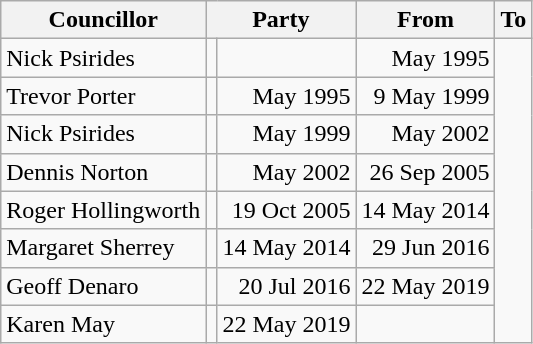<table class=wikitable>
<tr>
<th>Councillor</th>
<th colspan=2>Party</th>
<th>From</th>
<th>To</th>
</tr>
<tr>
<td>Nick Psirides</td>
<td></td>
<td align=right></td>
<td align=right>May 1995</td>
</tr>
<tr>
<td>Trevor Porter</td>
<td></td>
<td align=right>May 1995</td>
<td align=right>9 May 1999</td>
</tr>
<tr>
<td>Nick Psirides</td>
<td></td>
<td align=right>May 1999</td>
<td align=right>May 2002</td>
</tr>
<tr>
<td>Dennis Norton</td>
<td></td>
<td align=right>May 2002</td>
<td align=right>26 Sep 2005</td>
</tr>
<tr>
<td>Roger Hollingworth</td>
<td></td>
<td align=right>19 Oct 2005</td>
<td align=right>14 May 2014</td>
</tr>
<tr>
<td>Margaret Sherrey</td>
<td></td>
<td align=right>14 May 2014</td>
<td align=right>29 Jun 2016</td>
</tr>
<tr>
<td>Geoff Denaro</td>
<td></td>
<td align=right>20 Jul 2016</td>
<td align=right>22 May 2019</td>
</tr>
<tr>
<td>Karen May</td>
<td></td>
<td align=right>22 May 2019</td>
<td align=right></td>
</tr>
</table>
